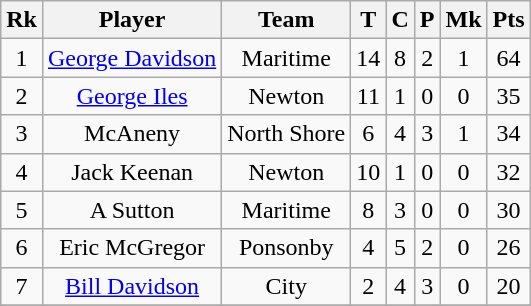<table class="wikitable sortable" style="text-align: center;">
<tr>
<th>Rk</th>
<th>Player</th>
<th>Team</th>
<th>T</th>
<th>C</th>
<th>P</th>
<th>Mk</th>
<th>Pts</th>
</tr>
<tr>
<td>1</td>
<td><a href='#'>George Davidson</a></td>
<td>Maritime</td>
<td>14</td>
<td>8</td>
<td>2</td>
<td>1</td>
<td>64</td>
</tr>
<tr>
<td>2</td>
<td><a href='#'>George Iles</a></td>
<td>Newton</td>
<td>11</td>
<td>1</td>
<td>0</td>
<td>0</td>
<td>35</td>
</tr>
<tr>
<td>3</td>
<td>McAneny</td>
<td>North Shore</td>
<td>6</td>
<td>4</td>
<td>3</td>
<td>1</td>
<td>34</td>
</tr>
<tr>
<td>4</td>
<td>Jack Keenan</td>
<td>Newton</td>
<td>10</td>
<td>1</td>
<td>0</td>
<td>0</td>
<td>32</td>
</tr>
<tr>
<td>5</td>
<td>A Sutton</td>
<td>Maritime</td>
<td>8</td>
<td>3</td>
<td>0</td>
<td>0</td>
<td>30</td>
</tr>
<tr>
<td>6</td>
<td>Eric McGregor</td>
<td>Ponsonby</td>
<td>4</td>
<td>5</td>
<td>2</td>
<td>0</td>
<td>26</td>
</tr>
<tr>
<td>7</td>
<td><a href='#'>Bill Davidson</a></td>
<td>City</td>
<td>2</td>
<td>4</td>
<td>3</td>
<td>0</td>
<td>20</td>
</tr>
<tr>
</tr>
</table>
